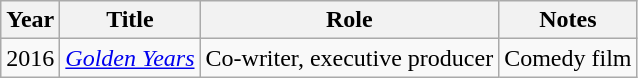<table class="wikitable">
<tr>
<th>Year</th>
<th>Title</th>
<th>Role</th>
<th>Notes</th>
</tr>
<tr>
<td>2016</td>
<td><em><a href='#'>Golden Years</a></em></td>
<td>Co-writer, executive producer</td>
<td>Comedy film</td>
</tr>
</table>
